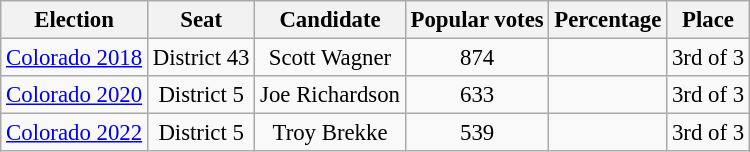<table class="wikitable" style="text-align:center; font-size:95%">
<tr>
<th>Election</th>
<th>Seat</th>
<th>Candidate</th>
<th>Popular votes</th>
<th>Percentage</th>
<th>Place</th>
</tr>
<tr>
<td><a href='#'>Colorado 2018</a></td>
<td>District 43</td>
<td>Scott Wagner</td>
<td>874</td>
<td></td>
<td>3rd of 3</td>
</tr>
<tr>
<td><a href='#'>Colorado 2020</a></td>
<td>District 5</td>
<td>Joe Richardson</td>
<td>633</td>
<td></td>
<td>3rd of 3</td>
</tr>
<tr>
<td><a href='#'>Colorado 2022</a></td>
<td>District 5</td>
<td>Troy Brekke</td>
<td>539</td>
<td></td>
<td>3rd of 3</td>
</tr>
</table>
